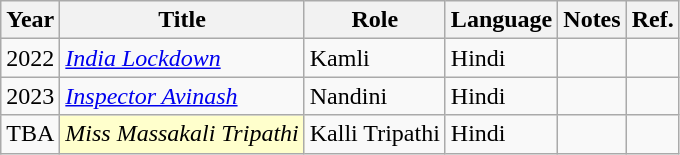<table class="wikitable sortable plainrowheaders">
<tr style="text-align:center;">
<th scope="col">Year</th>
<th scope="col">Title</th>
<th scope="col">Role</th>
<th scope="col">Language</th>
<th scope="col" class="unsortable">Notes</th>
<th>Ref.</th>
</tr>
<tr>
<td>2022</td>
<td><em><a href='#'>India Lockdown</a></em></td>
<td>Kamli</td>
<td>Hindi</td>
<td></td>
<td></td>
</tr>
<tr>
<td>2023</td>
<td><em><a href='#'>Inspector Avinash</a></em></td>
<td>Nandini</td>
<td>Hindi</td>
<td></td>
<td></td>
</tr>
<tr>
<td>TBA</td>
<td scope="row" style="background: #ffc;"><em>Miss Massakali Tripathi</em></td>
<td>Kalli Tripathi</td>
<td>Hindi</td>
<td></td>
<td></td>
</tr>
</table>
